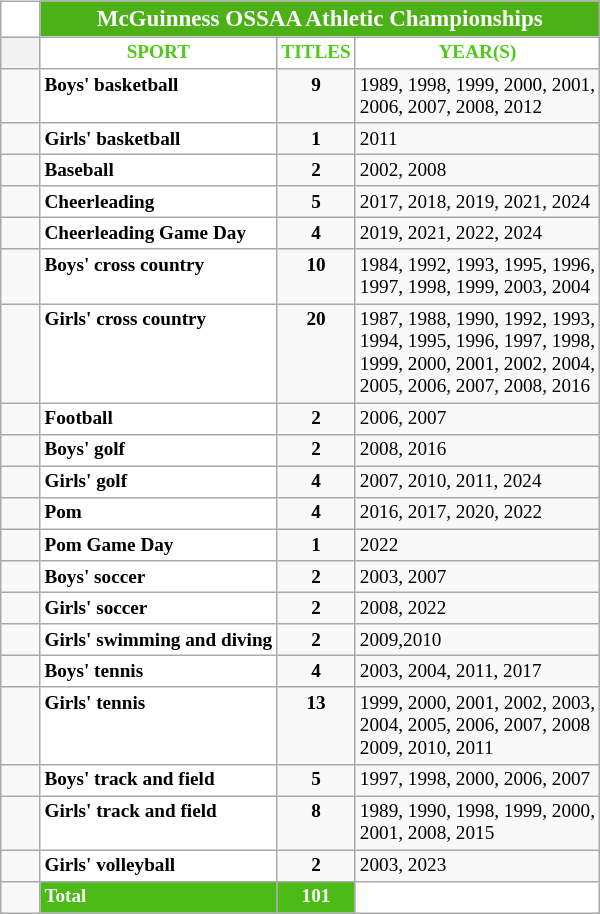<table style="float: left; font-size:80%;"  class="wikitable mw-collapsible mw-collapsed">
<tr valign=center>
<th style="background:#FFFFFF;"></th>
<th colspan="3" style="background:#4cb117;color:white"><big><strong> McGuinness OSSAA Athletic Championships </strong></big></th>
</tr>
<tr style="background-color:white;color:black">
<th width="20"></th>
<th style="background-color:white;color:#4ccb17"><strong>SPORT</strong></th>
<th style="background-color:white;color:#4ccb17"><strong>TITLES</strong></th>
<th style="background-color:white;color:#4ccb17"><strong>YEAR(S)</strong></th>
</tr>
<tr valign=top>
<td></td>
<td style="background-color:white;color:black"><strong>Boys' basketball</strong></td>
<td align="center"><strong>9</strong></td>
<td>1989, 1998, 1999, 2000, 2001,<br>2006, 2007, 2008, 2012</td>
</tr>
<tr valign=top>
<td></td>
<td style="background-color:white;color:black"><strong>Girls' basketball</strong></td>
<td align="center"><strong>1</strong></td>
<td>2011</td>
</tr>
<tr valign=top>
<td></td>
<td style="background-color:white;color black"><strong>Baseball</strong></td>
<td align="center"><strong>2</strong></td>
<td>2002, 2008</td>
</tr>
<tr valign=top>
<td></td>
<td style="background-color:white;color:black"><strong>Cheerleading</strong></td>
<td align="center"><strong>5</strong></td>
<td>2017, 2018, 2019, 2021, 2024</td>
</tr>
<tr valign=top>
<td></td>
<td style="background-color:white;color:black"><strong>Cheerleading Game Day</strong></td>
<td align="center"><strong>4</strong></td>
<td>2019, 2021, 2022, 2024</td>
</tr>
<tr valign=top>
<td></td>
<td style="background-color:white;color:black"><strong>Boys' cross country</strong></td>
<td align="center"><strong>10</strong></td>
<td>1984, 1992, 1993, 1995, 1996,<br>1997, 1998, 1999, 2003, 2004</td>
</tr>
<tr valign=top>
<td></td>
<td style="background-color:white;color:black"><strong>Girls' cross country</strong></td>
<td align="center"><strong>20</strong></td>
<td>1987, 1988, 1990, 1992, 1993,<br>1994, 1995, 1996, 1997, 1998,<br>1999, 2000, 2001, 2002, 2004,<br>2005, 2006, 2007, 2008, 2016 </td>
</tr>
<tr valign=top>
<td></td>
<td style="background-color:white;color:black"><strong>Football</strong></td>
<td align="center"><strong>2</strong></td>
<td>2006, 2007</td>
</tr>
<tr valign=top>
<td></td>
<td style="background-color:white;color:black"><strong>Boys' golf</strong></td>
<td align="center"><strong>2</strong></td>
<td>2008, 2016</td>
</tr>
<tr valign=top>
<td></td>
<td style="background-color:white;color:black"><strong>Girls' golf</strong></td>
<td align="center"><strong>4</strong></td>
<td>2007, 2010, 2011, 2024</td>
</tr>
<tr valign=top>
<td></td>
<td style="background-color:white;color:black"><strong>Pom</strong></td>
<td align="center"><strong>4</strong></td>
<td>2016, 2017, 2020, 2022</td>
</tr>
<tr valign=top>
<td></td>
<td style="background-color:white;color:black"><strong>Pom Game Day</strong></td>
<td align="center"><strong>1</strong></td>
<td>2022</td>
</tr>
<tr valign=top>
<td></td>
<td style="background-color:white;color:black"><strong>Boys' soccer</strong></td>
<td align="center"><strong>2</strong></td>
<td>2003, 2007</td>
</tr>
<tr valign=top>
<td></td>
<td style="background-color:white;color:black"><strong>Girls' soccer</strong></td>
<td align="center"><strong>2</strong></td>
<td>2008, 2022 </td>
</tr>
<tr valign=top>
<td></td>
<td style="background-color:white;color:black"><strong>Girls' swimming and diving</strong></td>
<td align="center"><strong>2</strong></td>
<td>2009,2010</td>
</tr>
<tr valign=top>
<td></td>
<td style="background-color:white;color:black"><strong>Boys' tennis</strong></td>
<td align="center"><strong>4</strong></td>
<td>2003, 2004, 2011, 2017 </td>
</tr>
<tr valign=top>
<td></td>
<td style="background-color:white;color:black"><strong>Girls' tennis</strong></td>
<td align="center"><strong>13</strong></td>
<td>1999, 2000, 2001, 2002, 2003,<br>2004, 2005, 2006, 2007, 2008<br>2009, 2010, 2011</td>
</tr>
<tr valign=top>
<td></td>
<td style="background-color:white;color:black"><strong>Boys' track and field</strong></td>
<td align="center"><strong>5</strong></td>
<td>1997, 1998, 2000, 2006, 2007</td>
</tr>
<tr valign=top>
<td></td>
<td style="background-color:white;color:black"><strong>Girls' track and field</strong></td>
<td align="center"><strong>8</strong></td>
<td>1989, 1990, 1998, 1999, 2000,<br>2001, 2008, 2015</td>
</tr>
<tr valign=top>
<td></td>
<td style="background-color:white;color:black"><strong>Girls' volleyball</strong></td>
<td align="center"><strong>2</strong></td>
<td>2003, 2023 </td>
</tr>
<tr valign=top>
<td></td>
<td style="background-color:#4cbb17;color:white"><strong>Total</strong></td>
<td align="center" style="background-color:#4cbb17;color:white"><strong>101</strong></td>
<td style="background-color:white;color:white"></td>
</tr>
</table>
